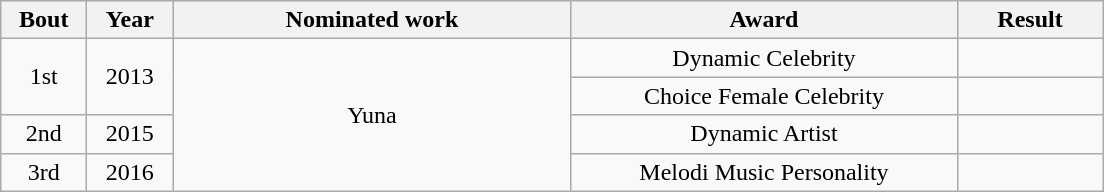<table class="wikitable">
<tr>
<th width="50">Bout</th>
<th width="50">Year</th>
<th width="258">Nominated work</th>
<th width="250">Award</th>
<th width="90">Result</th>
</tr>
<tr>
<td rowspan="2" align="center">1st</td>
<td rowspan="2" align="center">2013</td>
<td rowspan="4" align="center">Yuna</td>
<td align="center">Dynamic Celebrity</td>
<td></td>
</tr>
<tr>
<td align="center">Choice Female Celebrity</td>
<td></td>
</tr>
<tr>
<td rowspan="1" align="center">2nd</td>
<td rowspan="1" align="center">2015</td>
<td align="center">Dynamic Artist</td>
<td></td>
</tr>
<tr>
<td rowspan="1" align="center">3rd</td>
<td rowspan="1" align="center">2016</td>
<td align="center">Melodi Music Personality</td>
<td></td>
</tr>
</table>
